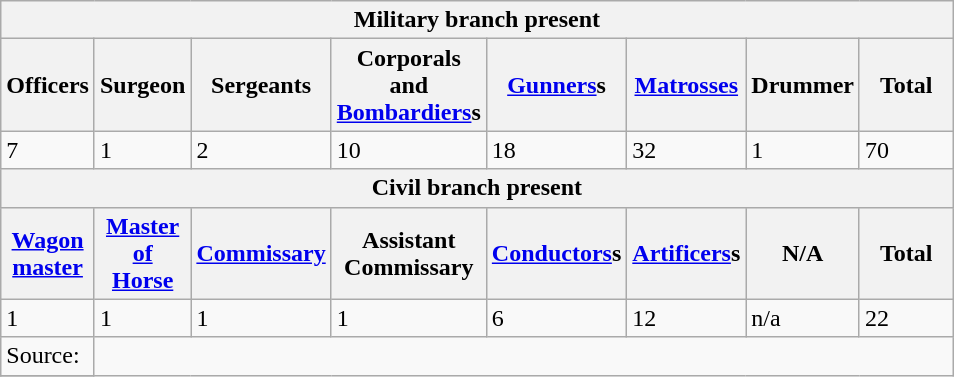<table class="wikitable">
<tr>
<th colspan=8>Military branch present</th>
</tr>
<tr>
<th align="left" width="55">Officers</th>
<th align="left" width="55">Surgeon</th>
<th align="left" width="55">Sergeants</th>
<th align="left" width="55">Corporals and <a href='#'>Bombardiers</a>s</th>
<th align="left" width="55"><a href='#'>Gunners</a>s</th>
<th align="left" width="55"><a href='#'>Matrosses</a></th>
<th align="left" width="55">Drummer</th>
<th align="left" width="55">Total</th>
</tr>
<tr>
<td>7</td>
<td>1</td>
<td>2</td>
<td>10</td>
<td>18</td>
<td>32</td>
<td>1</td>
<td>70</td>
</tr>
<tr>
<th colspan=8>Civil branch present</th>
</tr>
<tr>
<th align="left" width="55"><a href='#'>Wagon master</a></th>
<th align="left" width="55"><a href='#'>Master of Horse</a></th>
<th align="left" width="55"><a href='#'>Commissary</a></th>
<th align="left" width="55">Assistant Commissary</th>
<th align="left" width="55"><a href='#'>Conductors</a>s</th>
<th align="left" width="55"><a href='#'>Artificers</a>s</th>
<th align="left" width="55">N/A</th>
<th align="left" width="55">Total</th>
</tr>
<tr>
<td>1</td>
<td>1</td>
<td>1</td>
<td>1</td>
<td>6</td>
<td>12</td>
<td>n/a</td>
<td>22</td>
</tr>
<tr>
<td>Source:</td>
</tr>
<tr>
</tr>
</table>
